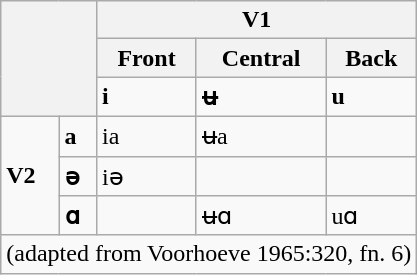<table class="wikitable">
<tr>
<th colspan="2" rowspan="3"></th>
<th colspan="3">V1</th>
</tr>
<tr>
<th>Front</th>
<th>Central</th>
<th>Back</th>
</tr>
<tr>
<td><strong>i</strong></td>
<td><strong>ʉ</strong></td>
<td><strong>u</strong></td>
</tr>
<tr>
<td rowspan="3"><strong>V2</strong></td>
<td><strong>a</strong></td>
<td>ia</td>
<td>ʉa</td>
<td></td>
</tr>
<tr>
<td><strong>ə</strong></td>
<td>iə</td>
<td></td>
<td></td>
</tr>
<tr>
<td><strong>ɑ</strong></td>
<td></td>
<td>ʉɑ</td>
<td>uɑ</td>
</tr>
<tr>
<td colspan="5">(adapted from Voorhoeve 1965:320, fn. 6)</td>
</tr>
</table>
